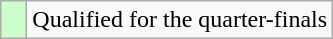<table class="wikitable">
<tr>
<td width=10px bgcolor="#ccffcc"></td>
<td>Qualified for the quarter-finals</td>
</tr>
</table>
